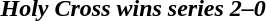<table class="noborder" style="text-align: center; border: none; width: 100%">
<tr>
<th width="97%"><em>Holy Cross wins series 2–0</em></th>
<th width="3%"></th>
</tr>
</table>
